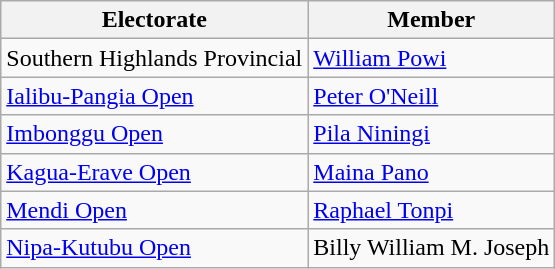<table class="wikitable">
<tr>
<th><strong>Electorate</strong></th>
<th><strong>Member</strong></th>
</tr>
<tr>
<td>Southern Highlands Provincial</td>
<td><a href='#'>William Powi</a></td>
</tr>
<tr>
<td><a href='#'>Ialibu-Pangia Open</a></td>
<td><a href='#'>Peter O'Neill</a></td>
</tr>
<tr>
<td><a href='#'>Imbonggu Open</a></td>
<td><a href='#'>Pila Niningi</a></td>
</tr>
<tr>
<td><a href='#'>Kagua-Erave Open</a></td>
<td><a href='#'>Maina Pano</a></td>
</tr>
<tr>
<td><a href='#'>Mendi Open</a></td>
<td><a href='#'>Raphael Tonpi</a></td>
</tr>
<tr>
<td><a href='#'>Nipa-Kutubu Open</a></td>
<td>Billy William M. Joseph</td>
</tr>
</table>
